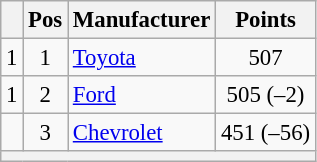<table class="wikitable" style="font-size: 95%">
<tr>
<th></th>
<th>Pos</th>
<th>Manufacturer</th>
<th>Points</th>
</tr>
<tr>
<td align="left"> 1</td>
<td style="text-align:center;">1</td>
<td><a href='#'>Toyota</a></td>
<td style="text-align:center;">507</td>
</tr>
<tr>
<td align="left"> 1</td>
<td style="text-align:center;">2</td>
<td><a href='#'>Ford</a></td>
<td style="text-align:center;">505 (–2)</td>
</tr>
<tr>
<td align="left"></td>
<td style="text-align:center;">3</td>
<td><a href='#'>Chevrolet</a></td>
<td style="text-align:center;">451 (–56)</td>
</tr>
<tr class="sortbottom">
<th colspan="9"></th>
</tr>
</table>
